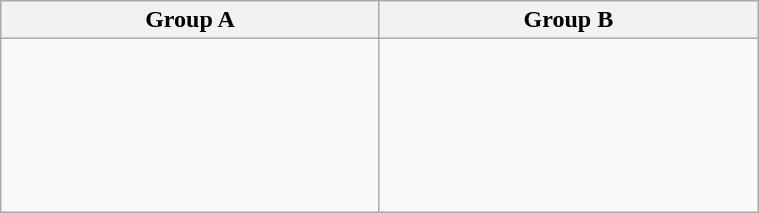<table class="wikitable" width=40%>
<tr>
<th width=25%>Group A</th>
<th width=25%>Group B</th>
</tr>
<tr>
<td><br><br>
<br>
<br>
<br>
<br>
</td>
<td><br><br>
<br>
<br>
<br>
</td>
</tr>
</table>
